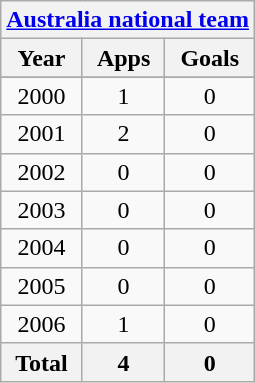<table class="wikitable" style="text-align:center">
<tr>
<th colspan=3><a href='#'>Australia national team</a></th>
</tr>
<tr>
<th>Year</th>
<th>Apps</th>
<th>Goals</th>
</tr>
<tr>
</tr>
<tr>
<td>2000</td>
<td>1</td>
<td>0</td>
</tr>
<tr>
<td>2001</td>
<td>2</td>
<td>0</td>
</tr>
<tr>
<td>2002</td>
<td>0</td>
<td>0</td>
</tr>
<tr>
<td>2003</td>
<td>0</td>
<td>0</td>
</tr>
<tr>
<td>2004</td>
<td>0</td>
<td>0</td>
</tr>
<tr>
<td>2005</td>
<td>0</td>
<td>0</td>
</tr>
<tr>
<td>2006</td>
<td>1</td>
<td>0</td>
</tr>
<tr>
<th>Total</th>
<th>4</th>
<th>0</th>
</tr>
</table>
